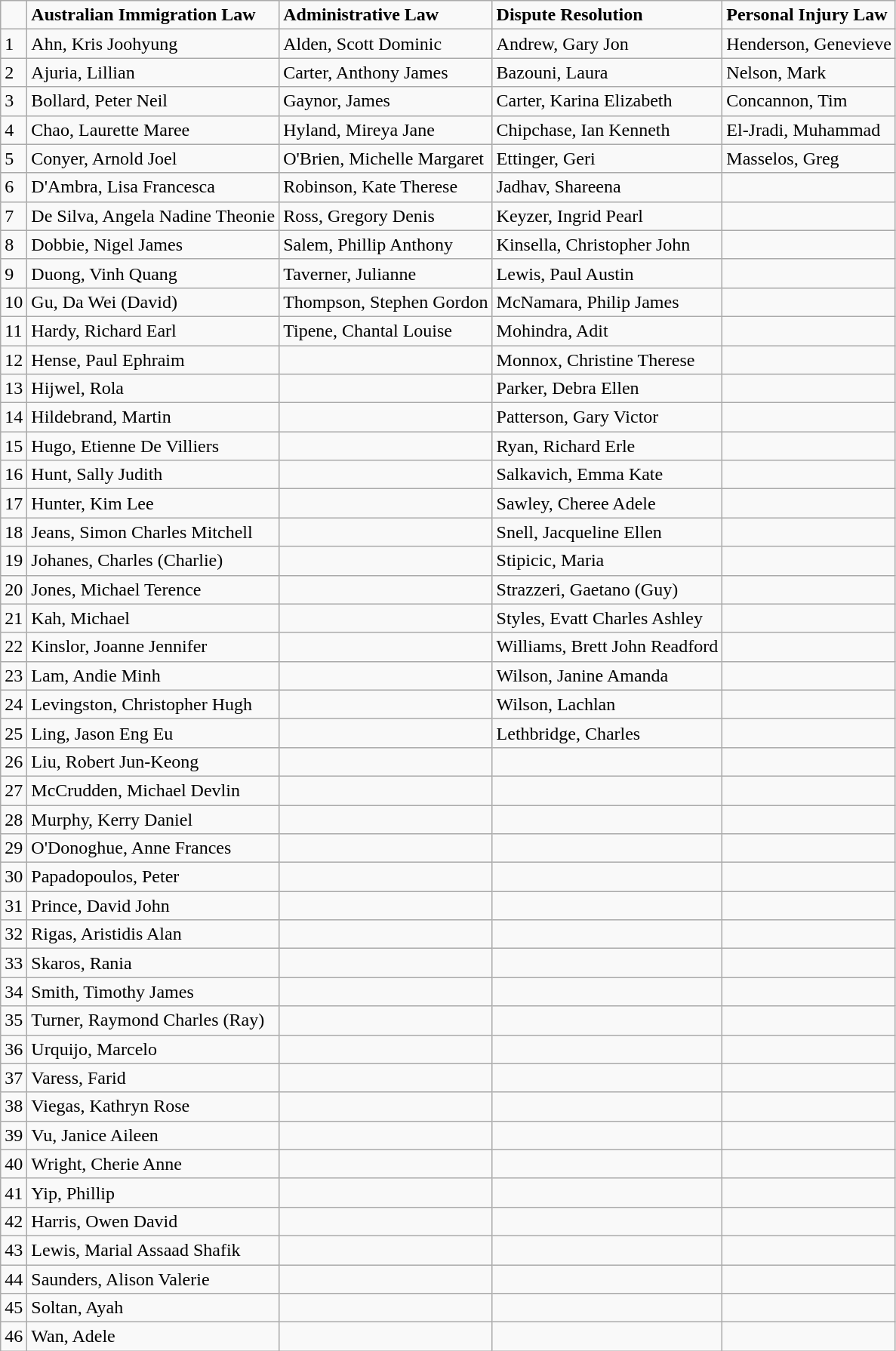<table class="wikitable">
<tr>
<td></td>
<td><strong>Australian Immigration Law</strong></td>
<td><strong>Administrative Law</strong></td>
<td><strong>Dispute Resolution</strong></td>
<td><strong>Personal Injury Law</strong></td>
</tr>
<tr>
<td>1</td>
<td>Ahn, Kris Joohyung</td>
<td>Alden, Scott Dominic</td>
<td>Andrew, Gary Jon</td>
<td>Henderson, Genevieve</td>
</tr>
<tr>
<td>2</td>
<td>Ajuria, Lillian</td>
<td>Carter, Anthony James</td>
<td>Bazouni, Laura</td>
<td>Nelson, Mark</td>
</tr>
<tr>
<td>3</td>
<td>Bollard, Peter Neil</td>
<td>Gaynor, James</td>
<td>Carter, Karina Elizabeth</td>
<td>Concannon, Tim</td>
</tr>
<tr>
<td>4</td>
<td>Chao, Laurette Maree</td>
<td>Hyland, Mireya Jane</td>
<td>Chipchase, Ian Kenneth</td>
<td>El-Jradi, Muhammad</td>
</tr>
<tr>
<td>5</td>
<td>Conyer, Arnold Joel</td>
<td>O'Brien, Michelle Margaret</td>
<td>Ettinger, Geri</td>
<td>Masselos, Greg</td>
</tr>
<tr>
<td>6</td>
<td>D'Ambra, Lisa Francesca   </td>
<td>Robinson, Kate Therese</td>
<td>Jadhav, Shareena</td>
<td></td>
</tr>
<tr>
<td>7</td>
<td>De Silva, Angela Nadine Theonie</td>
<td>Ross, Gregory Denis</td>
<td>Keyzer, Ingrid Pearl</td>
<td></td>
</tr>
<tr>
<td>8</td>
<td>Dobbie, Nigel James   </td>
<td>Salem, Phillip Anthony</td>
<td>Kinsella, Christopher John</td>
<td></td>
</tr>
<tr>
<td>9</td>
<td>Duong, Vinh Quang   </td>
<td>Taverner, Julianne</td>
<td>Lewis, Paul Austin</td>
<td></td>
</tr>
<tr>
<td>10</td>
<td>Gu, Da Wei (David)   </td>
<td>Thompson, Stephen Gordon</td>
<td>McNamara, Philip James</td>
<td></td>
</tr>
<tr>
<td>11</td>
<td>Hardy, Richard Earl   </td>
<td>Tipene, Chantal Louise</td>
<td>Mohindra, Adit</td>
<td></td>
</tr>
<tr>
<td>12</td>
<td>Hense, Paul Ephraim   </td>
<td></td>
<td>Monnox, Christine Therese</td>
<td></td>
</tr>
<tr>
<td>13</td>
<td>Hijwel, Rola</td>
<td></td>
<td>Parker, Debra Ellen</td>
<td></td>
</tr>
<tr>
<td>14</td>
<td>Hildebrand, Martin</td>
<td></td>
<td>Patterson, Gary Victor</td>
<td></td>
</tr>
<tr>
<td>15</td>
<td>Hugo, Etienne De Villiers   </td>
<td></td>
<td>Ryan, Richard Erle</td>
<td></td>
</tr>
<tr>
<td>16</td>
<td>Hunt, Sally Judith   </td>
<td></td>
<td>Salkavich, Emma Kate</td>
<td></td>
</tr>
<tr>
<td>17</td>
<td>Hunter, Kim Lee   </td>
<td></td>
<td>Sawley, Cheree Adele</td>
<td></td>
</tr>
<tr>
<td>18</td>
<td>Jeans, Simon Charles Mitchell   </td>
<td></td>
<td>Snell, Jacqueline Ellen</td>
<td></td>
</tr>
<tr>
<td>19</td>
<td>Johanes, Charles (Charlie)   </td>
<td></td>
<td>Stipicic, Maria</td>
<td></td>
</tr>
<tr>
<td>20</td>
<td>Jones, Michael Terence</td>
<td></td>
<td>Strazzeri, Gaetano (Guy)</td>
<td></td>
</tr>
<tr>
<td>21</td>
<td>Kah, Michael</td>
<td></td>
<td>Styles, Evatt Charles Ashley</td>
<td></td>
</tr>
<tr>
<td>22</td>
<td>Kinslor, Joanne Jennifer</td>
<td></td>
<td>Williams, Brett John Readford</td>
<td></td>
</tr>
<tr>
<td>23</td>
<td>Lam, Andie Minh</td>
<td></td>
<td>Wilson, Janine Amanda</td>
<td></td>
</tr>
<tr>
<td>24</td>
<td>Levingston, Christopher Hugh</td>
<td></td>
<td>Wilson, Lachlan</td>
<td></td>
</tr>
<tr>
<td>25</td>
<td>Ling, Jason Eng Eu</td>
<td></td>
<td>Lethbridge, Charles</td>
<td></td>
</tr>
<tr>
<td>26</td>
<td>Liu, Robert Jun-Keong</td>
<td></td>
<td></td>
<td></td>
</tr>
<tr>
<td>27</td>
<td>McCrudden, Michael Devlin</td>
<td></td>
<td></td>
<td></td>
</tr>
<tr>
<td>28</td>
<td>Murphy, Kerry Daniel</td>
<td></td>
<td></td>
<td></td>
</tr>
<tr>
<td>29</td>
<td>O'Donoghue, Anne Frances</td>
<td></td>
<td></td>
<td></td>
</tr>
<tr>
<td>30</td>
<td>Papadopoulos, Peter</td>
<td></td>
<td></td>
<td></td>
</tr>
<tr>
<td>31</td>
<td>Prince, David John</td>
<td></td>
<td></td>
<td></td>
</tr>
<tr>
<td>32</td>
<td>Rigas, Aristidis Alan</td>
<td></td>
<td></td>
<td></td>
</tr>
<tr>
<td>33</td>
<td>Skaros, Rania</td>
<td></td>
<td></td>
<td></td>
</tr>
<tr>
<td>34</td>
<td>Smith, Timothy James</td>
<td></td>
<td></td>
<td></td>
</tr>
<tr>
<td>35</td>
<td>Turner, Raymond Charles (Ray)</td>
<td></td>
<td></td>
<td></td>
</tr>
<tr>
<td>36</td>
<td>Urquijo, Marcelo</td>
<td></td>
<td></td>
<td></td>
</tr>
<tr>
<td>37</td>
<td>Varess, Farid</td>
<td></td>
<td></td>
<td></td>
</tr>
<tr>
<td>38</td>
<td>Viegas, Kathryn Rose</td>
<td></td>
<td></td>
<td></td>
</tr>
<tr>
<td>39</td>
<td>Vu, Janice Aileen</td>
<td></td>
<td></td>
<td></td>
</tr>
<tr>
<td>40</td>
<td>Wright, Cherie Anne</td>
<td></td>
<td></td>
<td></td>
</tr>
<tr>
<td>41</td>
<td>Yip, Phillip</td>
<td></td>
<td></td>
<td></td>
</tr>
<tr>
<td>42</td>
<td>Harris, Owen David</td>
<td></td>
<td></td>
<td></td>
</tr>
<tr>
<td>43</td>
<td>Lewis, Marial Assaad Shafik</td>
<td></td>
<td></td>
<td></td>
</tr>
<tr>
<td>44</td>
<td>Saunders, Alison Valerie</td>
<td></td>
<td></td>
<td></td>
</tr>
<tr>
<td>45</td>
<td>Soltan, Ayah</td>
<td></td>
<td></td>
<td></td>
</tr>
<tr>
<td>46</td>
<td>Wan, Adele</td>
<td></td>
<td></td>
<td></td>
</tr>
</table>
